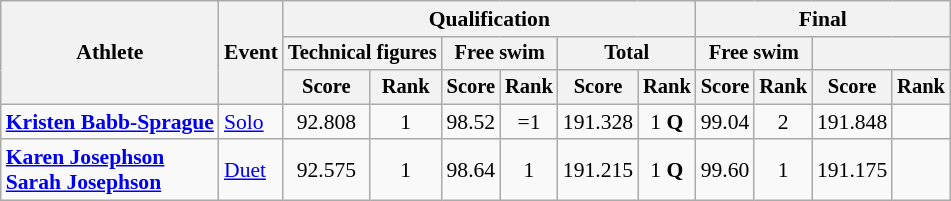<table class=wikitable style=font-size:90%;text-align:center>
<tr>
<th rowspan=3>Athlete</th>
<th rowspan=3>Event</th>
<th colspan=6>Qualification</th>
<th colspan=4>Final</th>
</tr>
<tr style=font-size:95%>
<th colspan=2>Technical figures</th>
<th colspan=2>Free swim</th>
<th colspan=2>Total</th>
<th colspan=2>Free swim</th>
<th colspan=2></th>
</tr>
<tr style=font-size:95%>
<th>Score</th>
<th>Rank</th>
<th>Score</th>
<th>Rank</th>
<th>Score</th>
<th>Rank</th>
<th>Score</th>
<th>Rank</th>
<th>Score</th>
<th>Rank</th>
</tr>
<tr>
<td align=left><strong><a href='#'>Kristen Babb-Sprague</a></strong></td>
<td align=left><a href='#'>Solo</a></td>
<td>92.808</td>
<td>1</td>
<td>98.52</td>
<td>=1</td>
<td>191.328</td>
<td>1 <strong>Q</strong></td>
<td>99.04</td>
<td>2</td>
<td>191.848</td>
<td></td>
</tr>
<tr>
<td align=left><strong><a href='#'>Karen Josephson</a><br><a href='#'>Sarah Josephson</a></strong></td>
<td align=left><a href='#'>Duet</a></td>
<td>92.575</td>
<td>1</td>
<td>98.64</td>
<td>1</td>
<td>191.215</td>
<td>1 <strong>Q</strong></td>
<td>99.60</td>
<td>1</td>
<td>191.175</td>
<td></td>
</tr>
</table>
